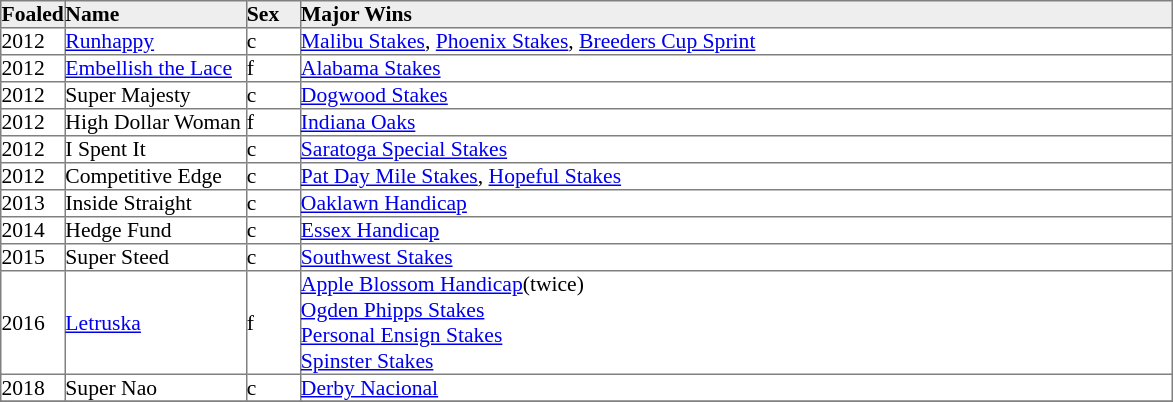<table border="1" cellpadding="0" style="border-collapse: collapse; font-size:90%">
<tr style="background:#eee;">
<td style="width:35px;"><strong>Foaled</strong></td>
<td style="width:120px;"><strong>Name</strong></td>
<td style="width:35px;"><strong>Sex</strong></td>
<td style="width:580px;"><strong>Major Wins</strong></td>
</tr>
<tr>
<td>2012</td>
<td><a href='#'>Runhappy</a></td>
<td>c</td>
<td><a href='#'>Malibu Stakes</a>, <a href='#'> Phoenix Stakes</a>, <a href='#'>Breeders Cup Sprint</a></td>
</tr>
<tr>
<td>2012</td>
<td><a href='#'>Embellish the Lace</a></td>
<td>f</td>
<td><a href='#'>Alabama Stakes</a></td>
</tr>
<tr>
<td>2012</td>
<td>Super Majesty</td>
<td>c</td>
<td><a href='#'>Dogwood Stakes</a></td>
</tr>
<tr>
<td>2012</td>
<td>High Dollar Woman</td>
<td>f</td>
<td><a href='#'>Indiana Oaks</a></td>
</tr>
<tr>
<td>2012</td>
<td>I Spent It</td>
<td>c</td>
<td><a href='#'>Saratoga Special Stakes</a></td>
</tr>
<tr>
<td>2012</td>
<td>Competitive Edge</td>
<td>c</td>
<td><a href='#'>Pat Day Mile Stakes</a>, <a href='#'>Hopeful Stakes</a></td>
</tr>
<tr>
<td>2013</td>
<td>Inside Straight</td>
<td>c</td>
<td><a href='#'>Oaklawn Handicap</a></td>
</tr>
<tr>
<td>2014</td>
<td>Hedge Fund</td>
<td>c</td>
<td><a href='#'>Essex Handicap</a></td>
</tr>
<tr>
<td>2015</td>
<td>Super Steed</td>
<td>c</td>
<td><a href='#'>Southwest Stakes</a></td>
</tr>
<tr>
<td>2016</td>
<td><a href='#'>Letruska</a></td>
<td>f</td>
<td><a href='#'>Apple Blossom Handicap</a>(twice)<br><a href='#'>Ogden Phipps Stakes</a><br><a href='#'>Personal Ensign Stakes</a><br><a href='#'>Spinster Stakes</a></td>
</tr>
<tr>
<td>2018</td>
<td>Super Nao</td>
<td>c</td>
<td><a href='#'>Derby Nacional</a></td>
</tr>
<tr>
</tr>
</table>
